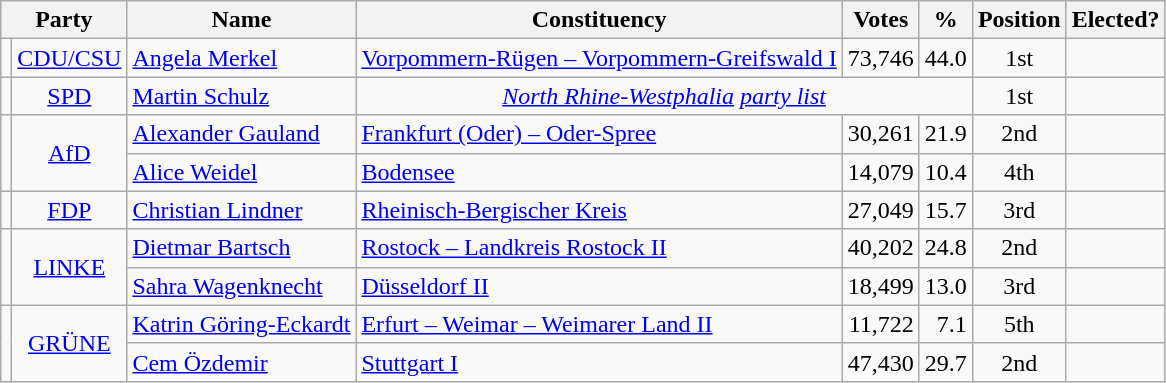<table class=wikitable sortable>
<tr>
<th colspan=2>Party</th>
<th>Name</th>
<th>Constituency</th>
<th>Votes</th>
<th>%</th>
<th>Position</th>
<th>Elected?</th>
</tr>
<tr>
<td bgcolor=></td>
<td align=center><a href='#'>CDU/CSU</a></td>
<td><a href='#'>Angela Merkel</a></td>
<td><a href='#'>Vorpommern-Rügen – Vorpommern-Greifswald I</a></td>
<td align=right>73,746</td>
<td align=right>44.0</td>
<td align=center>1st</td>
<td></td>
</tr>
<tr>
<td bgcolor=></td>
<td align=center><a href='#'>SPD</a></td>
<td><a href='#'>Martin Schulz</a></td>
<td align=center colspan=3><em><a href='#'>North Rhine-Westphalia</a> <a href='#'>party list</a></em></td>
<td align=center>1st</td>
<td></td>
</tr>
<tr>
<td rowspan=2 bgcolor=></td>
<td rowspan=2 align=center><a href='#'>AfD</a></td>
<td><a href='#'>Alexander Gauland</a></td>
<td><a href='#'>Frankfurt (Oder) – Oder-Spree</a></td>
<td align=right>30,261</td>
<td align=right>21.9</td>
<td align=center>2nd</td>
<td></td>
</tr>
<tr>
<td><a href='#'>Alice Weidel</a></td>
<td><a href='#'>Bodensee</a></td>
<td align=right>14,079</td>
<td align=right>10.4</td>
<td align=center>4th</td>
<td></td>
</tr>
<tr>
<td bgcolor=></td>
<td align=center><a href='#'>FDP</a></td>
<td><a href='#'>Christian Lindner</a></td>
<td><a href='#'>Rheinisch-Bergischer Kreis</a></td>
<td align=right>27,049</td>
<td align=right>15.7</td>
<td align=center>3rd</td>
<td></td>
</tr>
<tr>
<td rowspan=2 bgcolor=></td>
<td rowspan=2 align=center><a href='#'>LINKE</a></td>
<td><a href='#'>Dietmar Bartsch</a></td>
<td><a href='#'>Rostock – Landkreis Rostock II</a></td>
<td align=right>40,202</td>
<td align=right>24.8</td>
<td align=center>2nd</td>
<td></td>
</tr>
<tr>
<td><a href='#'>Sahra Wagenknecht</a></td>
<td><a href='#'>Düsseldorf II</a></td>
<td align=right>18,499</td>
<td align=right>13.0</td>
<td align=center>3rd</td>
<td></td>
</tr>
<tr>
<td rowspan=2 bgcolor=></td>
<td rowspan=2 align=center><a href='#'>GRÜNE</a></td>
<td><a href='#'>Katrin Göring-Eckardt</a></td>
<td><a href='#'>Erfurt – Weimar – Weimarer Land II</a></td>
<td align=right>11,722</td>
<td align=right>7.1</td>
<td align=center>5th</td>
<td></td>
</tr>
<tr>
<td><a href='#'>Cem Özdemir</a></td>
<td><a href='#'>Stuttgart I</a></td>
<td align=right>47,430</td>
<td align=right>29.7</td>
<td align=center>2nd</td>
<td></td>
</tr>
</table>
